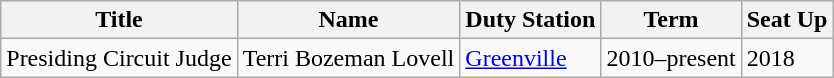<table class = "wikitable">
<tr>
<th>Title</th>
<th>Name</th>
<th>Duty Station</th>
<th>Term</th>
<th>Seat Up</th>
</tr>
<tr>
<td>Presiding Circuit Judge</td>
<td>Terri Bozeman Lovell</td>
<td><a href='#'>Greenville</a></td>
<td>2010–present</td>
<td>2018</td>
</tr>
</table>
